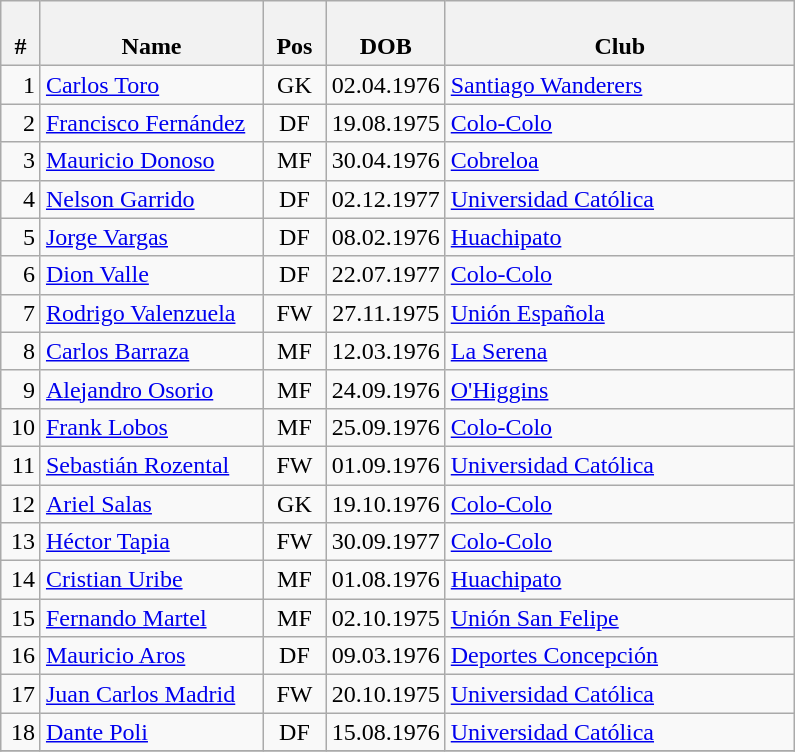<table class="wikitable">
<tr>
<th bgcolor="#DDDDFF" width="5%"><br> # </th>
<th bgcolor="#DDDDFF" width="28%"><br>Name</th>
<th bgcolor="#DDDDFF" width="8%"><br>Pos</th>
<th bgcolor="#DDDDFF" width="15%"><br>DOB</th>
<th bgcolor="#DDDDFF" width="44%"><br>Club</th>
</tr>
<tr>
<td align=right>1</td>
<td><a href='#'>Carlos Toro</a></td>
<td align=center>GK</td>
<td align=center>02.04.1976</td>
<td><a href='#'>Santiago Wanderers</a> </td>
</tr>
<tr>
<td align=right>2</td>
<td><a href='#'>Francisco Fernández</a></td>
<td align=center>DF</td>
<td align=center>19.08.1975</td>
<td><a href='#'>Colo-Colo</a> </td>
</tr>
<tr>
<td align=right>3</td>
<td><a href='#'>Mauricio Donoso</a></td>
<td align=center>MF</td>
<td align=center>30.04.1976</td>
<td><a href='#'>Cobreloa</a> </td>
</tr>
<tr>
<td align=right>4</td>
<td><a href='#'>Nelson Garrido</a></td>
<td align=center>DF</td>
<td align=center>02.12.1977</td>
<td><a href='#'>Universidad Católica</a> </td>
</tr>
<tr>
<td align=right>5</td>
<td><a href='#'>Jorge Vargas</a></td>
<td align=center>DF</td>
<td align=center>08.02.1976</td>
<td><a href='#'>Huachipato</a> </td>
</tr>
<tr>
<td align=right>6</td>
<td><a href='#'>Dion Valle</a></td>
<td align=center>DF</td>
<td align=center>22.07.1977</td>
<td><a href='#'>Colo-Colo</a> </td>
</tr>
<tr>
<td align=right>7</td>
<td><a href='#'>Rodrigo Valenzuela</a></td>
<td align=center>FW</td>
<td align=center>27.11.1975</td>
<td><a href='#'>Unión Española</a> </td>
</tr>
<tr>
<td align=right>8</td>
<td><a href='#'>Carlos Barraza</a></td>
<td align=center>MF</td>
<td align=center>12.03.1976</td>
<td><a href='#'>La Serena</a> </td>
</tr>
<tr>
<td align=right>9</td>
<td><a href='#'>Alejandro Osorio</a></td>
<td align=center>MF</td>
<td align=center>24.09.1976</td>
<td><a href='#'>O'Higgins</a> </td>
</tr>
<tr>
<td align=right>10</td>
<td><a href='#'>Frank Lobos</a></td>
<td align=center>MF</td>
<td align=center>25.09.1976</td>
<td><a href='#'>Colo-Colo</a> </td>
</tr>
<tr>
<td align=right>11</td>
<td><a href='#'>Sebastián Rozental</a></td>
<td align=center>FW</td>
<td align=center>01.09.1976</td>
<td><a href='#'>Universidad Católica</a> </td>
</tr>
<tr>
<td align=right>12</td>
<td><a href='#'>Ariel Salas</a></td>
<td align=center>GK</td>
<td align=center>19.10.1976</td>
<td><a href='#'>Colo-Colo</a> </td>
</tr>
<tr>
<td align=right>13</td>
<td><a href='#'>Héctor Tapia</a></td>
<td align=center>FW</td>
<td align=center>30.09.1977</td>
<td><a href='#'>Colo-Colo</a> </td>
</tr>
<tr>
<td align=right>14</td>
<td><a href='#'>Cristian Uribe</a></td>
<td align=center>MF</td>
<td align=center>01.08.1976</td>
<td><a href='#'>Huachipato</a> </td>
</tr>
<tr>
<td align=right>15</td>
<td><a href='#'>Fernando Martel</a></td>
<td align=center>MF</td>
<td align=center>02.10.1975</td>
<td><a href='#'>Unión San Felipe</a> </td>
</tr>
<tr>
<td align=right>16</td>
<td><a href='#'>Mauricio Aros</a></td>
<td align=center>DF</td>
<td align=center>09.03.1976</td>
<td><a href='#'>Deportes Concepción</a> </td>
</tr>
<tr>
<td align=right>17</td>
<td><a href='#'>Juan Carlos Madrid</a></td>
<td align=center>FW</td>
<td align=center>20.10.1975</td>
<td><a href='#'>Universidad Católica</a> </td>
</tr>
<tr>
<td align=right>18</td>
<td><a href='#'>Dante Poli</a></td>
<td align=center>DF</td>
<td align=center>15.08.1976</td>
<td><a href='#'>Universidad Católica</a> </td>
</tr>
<tr>
</tr>
</table>
